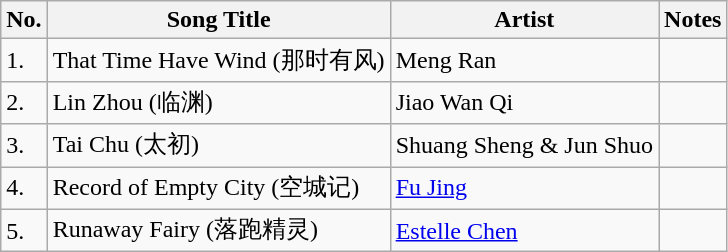<table class="wikitable">
<tr>
<th>No.</th>
<th>Song Title</th>
<th>Artist</th>
<th>Notes</th>
</tr>
<tr>
<td>1.</td>
<td>That Time Have Wind (那时有风)</td>
<td>Meng Ran</td>
<td></td>
</tr>
<tr>
<td>2.</td>
<td>Lin Zhou (临渊)</td>
<td>Jiao Wan Qi</td>
<td></td>
</tr>
<tr>
<td>3.</td>
<td>Tai Chu (太初)</td>
<td>Shuang Sheng & Jun Shuo</td>
<td></td>
</tr>
<tr>
<td>4.</td>
<td>Record of Empty City (空城记)</td>
<td><a href='#'>Fu Jing</a></td>
<td></td>
</tr>
<tr>
<td>5.</td>
<td>Runaway Fairy (落跑精灵)</td>
<td><a href='#'>Estelle Chen</a></td>
<td></td>
</tr>
</table>
